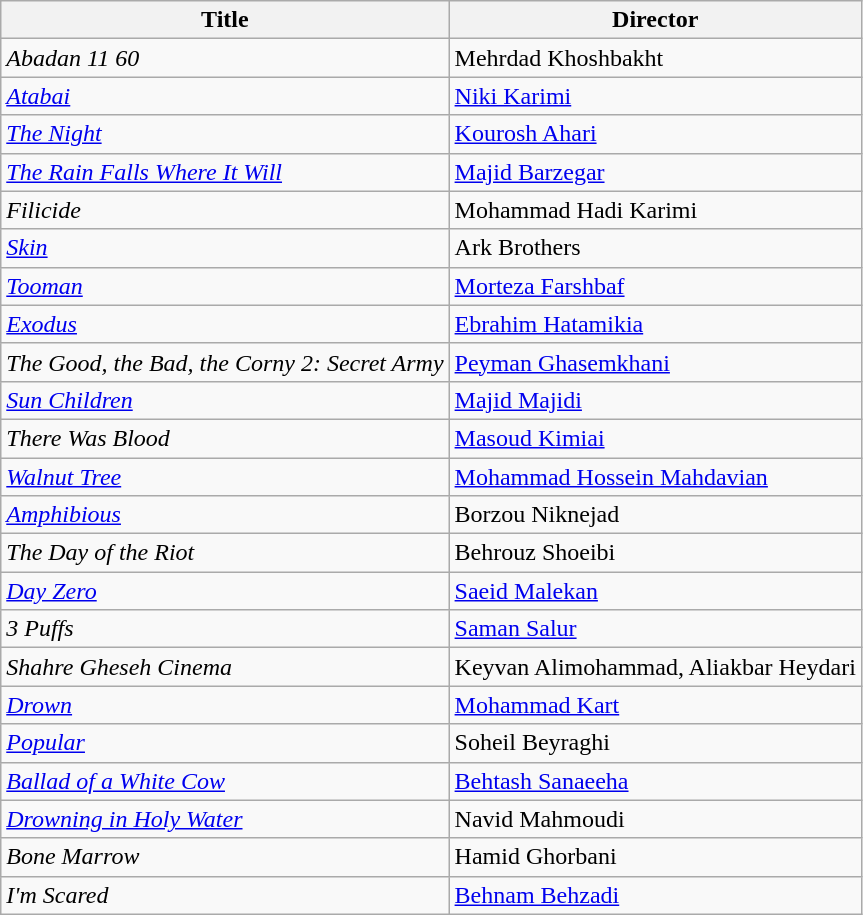<table class="wikitable sortable">
<tr>
<th>Title</th>
<th>Director</th>
</tr>
<tr>
<td><em>Abadan 11 60</em></td>
<td>Mehrdad Khoshbakht</td>
</tr>
<tr>
<td><em><a href='#'>Atabai</a></em></td>
<td><a href='#'>Niki Karimi</a></td>
</tr>
<tr>
<td><a href='#'><em>The Night</em></a></td>
<td><a href='#'>Kourosh Ahari</a></td>
</tr>
<tr>
<td><em><a href='#'>The Rain Falls Where It Will</a></em></td>
<td><a href='#'>Majid Barzegar</a></td>
</tr>
<tr>
<td><em>Filicide</em></td>
<td>Mohammad Hadi Karimi</td>
</tr>
<tr>
<td><a href='#'><em>Skin</em></a></td>
<td>Ark Brothers</td>
</tr>
<tr>
<td><em><a href='#'>Tooman</a></em></td>
<td><a href='#'>Morteza Farshbaf</a></td>
</tr>
<tr>
<td><a href='#'><em>Exodus</em></a></td>
<td><a href='#'>Ebrahim Hatamikia</a></td>
</tr>
<tr>
<td><em>The Good, the Bad, the Corny 2: Secret Army</em></td>
<td><a href='#'>Peyman Ghasemkhani</a></td>
</tr>
<tr>
<td><em><a href='#'>Sun Children</a></em></td>
<td><a href='#'>Majid Majidi</a></td>
</tr>
<tr>
<td><em>There Was Blood</em></td>
<td><a href='#'>Masoud Kimiai</a></td>
</tr>
<tr>
<td><em><a href='#'>Walnut Tree</a></em></td>
<td><a href='#'>Mohammad Hossein Mahdavian</a></td>
</tr>
<tr>
<td><em><a href='#'>Amphibious</a></em></td>
<td>Borzou Niknejad</td>
</tr>
<tr>
<td><em>The Day of the Riot</em></td>
<td>Behrouz Shoeibi</td>
</tr>
<tr>
<td><a href='#'><em>Day Zero</em></a></td>
<td><a href='#'>Saeid Malekan</a></td>
</tr>
<tr>
<td><em>3 Puffs</em></td>
<td><a href='#'>Saman Salur</a></td>
</tr>
<tr>
<td><em>Shahre Gheseh Cinema</em></td>
<td>Keyvan Alimohammad, Aliakbar Heydari</td>
</tr>
<tr>
<td><em><a href='#'>Drown</a></em></td>
<td><a href='#'>Mohammad Kart</a></td>
</tr>
<tr>
<td><em><a href='#'>Popular</a></em></td>
<td>Soheil Beyraghi</td>
</tr>
<tr>
<td><em><a href='#'>Ballad of a White Cow</a></em></td>
<td><a href='#'>Behtash Sanaeeha</a></td>
</tr>
<tr>
<td><em><a href='#'>Drowning in Holy Water</a></em></td>
<td>Navid Mahmoudi</td>
</tr>
<tr>
<td><em>Bone Marrow</em></td>
<td>Hamid Ghorbani</td>
</tr>
<tr>
<td><em>I'm Scared</em></td>
<td><a href='#'>Behnam Behzadi</a></td>
</tr>
</table>
